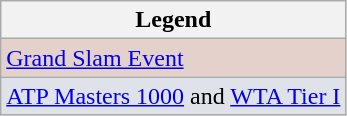<table class="wikitable">
<tr>
<th>Legend</th>
</tr>
<tr style=background:#e5d1cb;>
<td><a href='#'>Grand Slam Event</a></td>
</tr>
<tr style=background:#dfe2e9;>
<td><a href='#'>ATP Masters 1000</a> and <a href='#'>WTA Tier I</a></td>
</tr>
</table>
